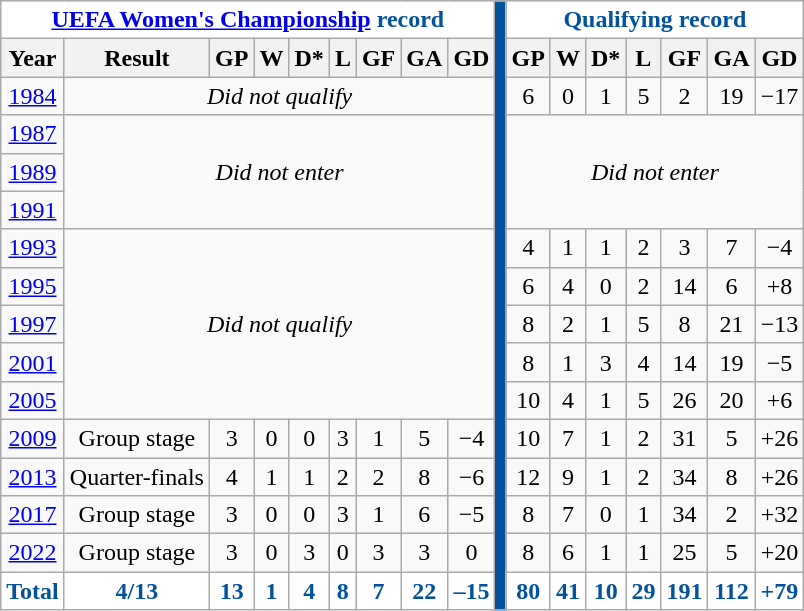<table class="wikitable" style="text-align: center">
<tr>
<th style="color:#02529C; background:#FFFFFF" colspan=9><a href='#'>UEFA Women's Championship</a> record</th>
<td style="background:#02529C" rowspan=16></td>
<th style="color:#02529C; background:#FFFFFF" colspan=7>Qualifying record</th>
</tr>
<tr>
<th>Year</th>
<th>Result</th>
<th>GP</th>
<th>W</th>
<th>D*</th>
<th>L</th>
<th>GF</th>
<th>GA</th>
<th>GD</th>
<th>GP</th>
<th>W</th>
<th>D*</th>
<th>L</th>
<th>GF</th>
<th>GA</th>
<th>GD</th>
</tr>
<tr>
<td><a href='#'>1984</a></td>
<td colspan=8><em>Did not qualify</em></td>
<td>6</td>
<td>0</td>
<td>1</td>
<td>5</td>
<td>2</td>
<td>19</td>
<td>−17</td>
</tr>
<tr>
<td> <a href='#'>1987</a></td>
<td colspan=8 rowspan=3><em>Did not enter</em></td>
<td colspan=7 rowspan=3><em>Did not enter</em></td>
</tr>
<tr>
<td> <a href='#'>1989</a></td>
</tr>
<tr>
<td> <a href='#'>1991</a></td>
</tr>
<tr>
<td> <a href='#'>1993</a></td>
<td colspan=8 rowspan=5><em>Did not qualify</em></td>
<td>4</td>
<td>1</td>
<td>1</td>
<td>2</td>
<td>3</td>
<td>7</td>
<td>−4</td>
</tr>
<tr>
<td> <a href='#'>1995</a></td>
<td>6</td>
<td>4</td>
<td>0</td>
<td>2</td>
<td>14</td>
<td>6</td>
<td>+8</td>
</tr>
<tr>
<td>  <a href='#'>1997</a></td>
<td>8</td>
<td>2</td>
<td>1</td>
<td>5</td>
<td>8</td>
<td>21</td>
<td>−13</td>
</tr>
<tr>
<td> <a href='#'>2001</a></td>
<td>8</td>
<td>1</td>
<td>3</td>
<td>4</td>
<td>14</td>
<td>19</td>
<td>−5</td>
</tr>
<tr>
<td> <a href='#'>2005</a></td>
<td>10</td>
<td>4</td>
<td>1</td>
<td>5</td>
<td>26</td>
<td>20</td>
<td>+6</td>
</tr>
<tr>
<td> <a href='#'>2009</a></td>
<td>Group stage</td>
<td>3</td>
<td>0</td>
<td>0</td>
<td>3</td>
<td>1</td>
<td>5</td>
<td>−4</td>
<td>10</td>
<td>7</td>
<td>1</td>
<td>2</td>
<td>31</td>
<td>5</td>
<td>+26</td>
</tr>
<tr>
<td> <a href='#'>2013</a></td>
<td>Quarter-finals</td>
<td>4</td>
<td>1</td>
<td>1</td>
<td>2</td>
<td>2</td>
<td>8</td>
<td>−6</td>
<td>12</td>
<td>9</td>
<td>1</td>
<td>2</td>
<td>34</td>
<td>8</td>
<td>+26</td>
</tr>
<tr>
<td> <a href='#'>2017</a></td>
<td>Group stage</td>
<td>3</td>
<td>0</td>
<td>0</td>
<td>3</td>
<td>1</td>
<td>6</td>
<td>−5</td>
<td>8</td>
<td>7</td>
<td>0</td>
<td>1</td>
<td>34</td>
<td>2</td>
<td>+32</td>
</tr>
<tr>
<td> <a href='#'>2022</a></td>
<td>Group stage</td>
<td>3</td>
<td>0</td>
<td>3</td>
<td>0</td>
<td>3</td>
<td>3</td>
<td>0</td>
<td>8</td>
<td>6</td>
<td>1</td>
<td>1</td>
<td>25</td>
<td>5</td>
<td>+20</td>
</tr>
<tr>
<th style="color:#02529C; background:#FFFFFF">Total</th>
<th style="color:#02529C; background:#FFFFFF">4/13</th>
<th style="color:#02529C; background:#FFFFFF">13</th>
<th style="color:#02529C; background:#FFFFFF">1</th>
<th style="color:#02529C; background:#FFFFFF">4</th>
<th style="color:#02529C; background:#FFFFFF">8</th>
<th style="color:#02529C; background:#FFFFFF">7</th>
<th style="color:#02529C; background:#FFFFFF">22</th>
<th style="color:#02529C; background:#FFFFFF">–15</th>
<th style="color:#02529C; background:#FFFFFF">80</th>
<th style="color:#02529C; background:#FFFFFF">41</th>
<th style="color:#02529C; background:#FFFFFF">10</th>
<th style="color:#02529C; background:#FFFFFF">29</th>
<th style="color:#02529C; background:#FFFFFF">191</th>
<th style="color:#02529C; background:#FFFFFF">112</th>
<th style="color:#02529C; background:#FFFFFF">+79</th>
</tr>
</table>
